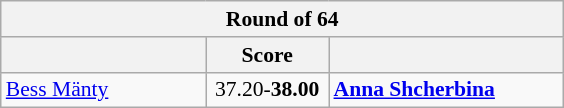<table class="wikitable" style="text-align: center; font-size:90% ">
<tr>
<th colspan=3>Round of 64</th>
</tr>
<tr>
<th align="right" width="130"></th>
<th width="75">Score</th>
<th align="left" width="150"></th>
</tr>
<tr>
<td align=left> <a href='#'>Bess Mänty</a></td>
<td align=center>37.20-<strong>38.00</strong></td>
<td align=left><strong> <a href='#'>Anna Shcherbina</a></strong></td>
</tr>
</table>
